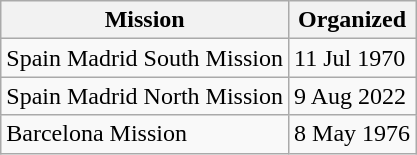<table class="wikitable sortable">
<tr>
<th>Mission</th>
<th data-sort-type=date>Organized</th>
</tr>
<tr>
<td>Spain Madrid South Mission</td>
<td>11 Jul 1970</td>
</tr>
<tr>
<td>Spain Madrid North Mission</td>
<td>9 Aug 2022</td>
</tr>
<tr>
<td>Barcelona Mission</td>
<td>8 May 1976</td>
</tr>
</table>
